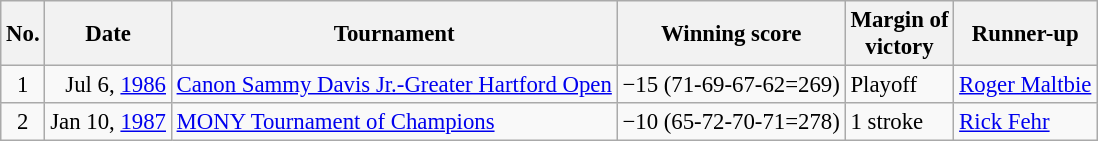<table class="wikitable" style="font-size:95%;">
<tr>
<th>No.</th>
<th>Date</th>
<th>Tournament</th>
<th>Winning score</th>
<th>Margin of<br>victory</th>
<th>Runner-up</th>
</tr>
<tr>
<td align=center>1</td>
<td align=right>Jul 6, <a href='#'>1986</a></td>
<td><a href='#'>Canon Sammy Davis Jr.-Greater Hartford Open</a></td>
<td>−15 (71-69-67-62=269)</td>
<td>Playoff</td>
<td> <a href='#'>Roger Maltbie</a></td>
</tr>
<tr>
<td align=center>2</td>
<td align=right>Jan 10, <a href='#'>1987</a></td>
<td><a href='#'>MONY Tournament of Champions</a></td>
<td>−10 (65-72-70-71=278)</td>
<td>1 stroke</td>
<td> <a href='#'>Rick Fehr</a></td>
</tr>
</table>
